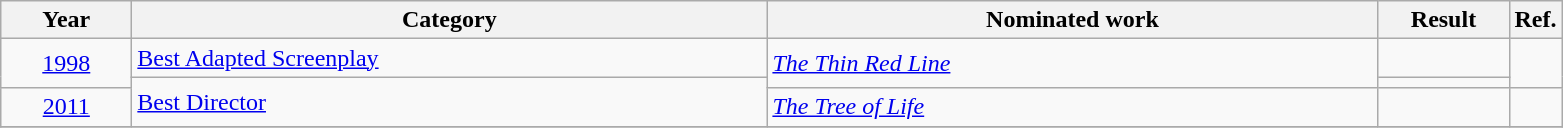<table class=wikitable>
<tr>
<th scope="col" style="width:5em;">Year</th>
<th scope="col" style="width:26em;">Category</th>
<th scope="col" style="width:25em;">Nominated work</th>
<th scope="col" style="width:5em;">Result</th>
<th>Ref.</th>
</tr>
<tr>
<td style="text-align:center;", rowspan=2><a href='#'>1998</a></td>
<td><a href='#'>Best Adapted Screenplay</a></td>
<td rowspan=2><em><a href='#'>The Thin Red Line</a></em></td>
<td></td>
<td rowspan=2 style="text-align: center;"></td>
</tr>
<tr>
<td rowspan="2"><a href='#'>Best Director</a></td>
<td></td>
</tr>
<tr>
<td style="text-align:center;"><a href='#'>2011</a></td>
<td><em><a href='#'>The Tree of Life</a></em></td>
<td></td>
<td style="text-align: center;"></td>
</tr>
<tr>
</tr>
</table>
